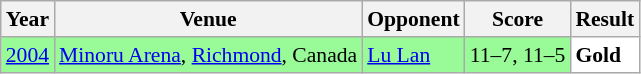<table class="sortable wikitable" style="font-size: 90%;">
<tr>
<th>Year</th>
<th>Venue</th>
<th>Opponent</th>
<th>Score</th>
<th>Result</th>
</tr>
<tr style="background:#98FB98">
<td align="center"><a href='#'>2004</a></td>
<td align="left"><a href='#'>Minoru Arena</a>, <a href='#'>Richmond</a>, Canada</td>
<td align="left"> <a href='#'>Lu Lan</a></td>
<td align="left">11–7, 11–5</td>
<td style="text-align:left; background:white"> <strong>Gold</strong></td>
</tr>
</table>
